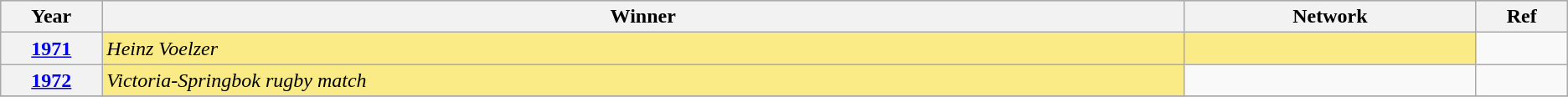<table class="wikitable sortable">
<tr style="background:#bebebe;">
<th scope="col" style="width:1%;">Year</th>
<th scope="col" style="width:16%;">Winner</th>
<th scope="col" style="width:4%;">Network</th>
<th scope="col" style="width:1%;" class="unsortable">Ref</th>
</tr>
<tr>
<th scope="row" style="text-align:center"><a href='#'>1971</a></th>
<td style="background:#FAEB86"><em>Heinz Voelzer</em></td>
<td style="background:#FAEB86"></td>
<td></td>
</tr>
<tr>
<th scope="row" style="text-align:center"><a href='#'>1972</a></th>
<td style="background:#FAEB86"><em>Victoria-Springbok rugby match</em></td>
<td></td>
<td></td>
</tr>
<tr>
</tr>
</table>
